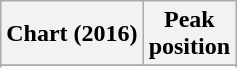<table class="wikitable sortable plainrowheaders" style="text-align:center">
<tr>
<th scope="col">Chart (2016)</th>
<th scope="col">Peak<br>position</th>
</tr>
<tr>
</tr>
<tr>
</tr>
</table>
